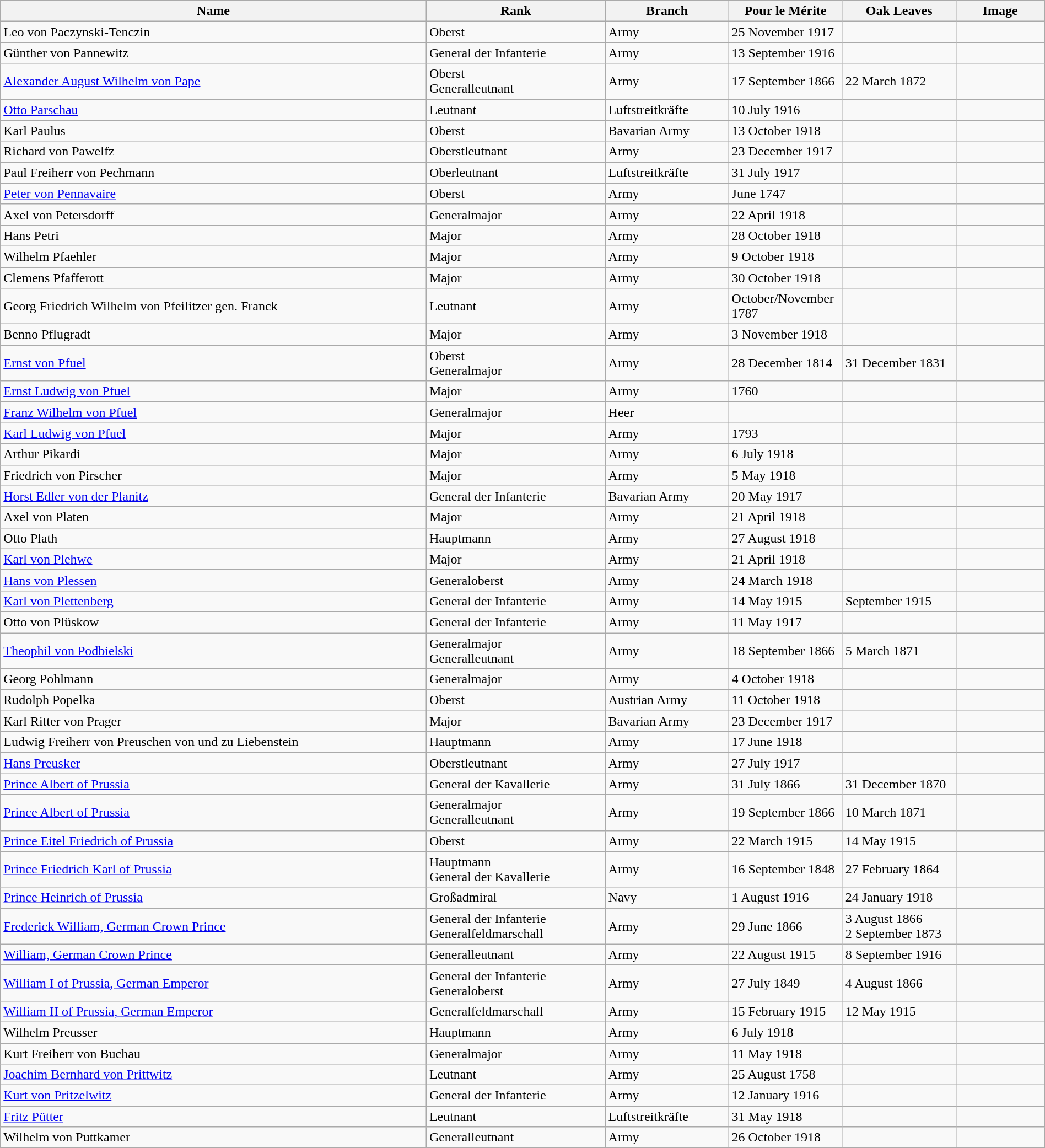<table class="wikitable" style="width:100%;">
<tr>
<th>Name</th>
<th>Rank</th>
<th>Branch</th>
<th width="130">Pour le Mérite</th>
<th width="130">Oak Leaves</th>
<th width="100">Image</th>
</tr>
<tr>
<td>Leo von Paczynski-Tenczin</td>
<td>Oberst</td>
<td>Army</td>
<td>25 November 1917</td>
<td></td>
<td></td>
</tr>
<tr>
<td>Günther von Pannewitz</td>
<td>General der Infanterie</td>
<td>Army</td>
<td>13 September 1916</td>
<td></td>
<td></td>
</tr>
<tr>
<td><a href='#'>Alexander August Wilhelm von Pape</a></td>
<td>Oberst<br>Generalleutnant</td>
<td>Army</td>
<td>17 September 1866</td>
<td>22 March 1872</td>
<td></td>
</tr>
<tr>
<td><a href='#'>Otto Parschau</a></td>
<td>Leutnant</td>
<td>Luftstreitkräfte</td>
<td>10 July 1916</td>
<td></td>
<td></td>
</tr>
<tr>
<td>Karl Paulus</td>
<td>Oberst</td>
<td>Bavarian Army</td>
<td>13 October 1918</td>
<td></td>
<td></td>
</tr>
<tr>
<td>Richard von Pawelfz</td>
<td>Oberstleutnant</td>
<td>Army</td>
<td>23 December 1917</td>
<td></td>
<td></td>
</tr>
<tr>
<td>Paul Freiherr von Pechmann</td>
<td>Oberleutnant</td>
<td>Luftstreitkräfte</td>
<td>31 July 1917</td>
<td></td>
<td></td>
</tr>
<tr>
<td><a href='#'>Peter von Pennavaire</a></td>
<td>Oberst</td>
<td>Army</td>
<td>June 1747</td>
<td></td>
<td></td>
</tr>
<tr>
<td>Axel von Petersdorff</td>
<td>Generalmajor</td>
<td>Army</td>
<td>22 April 1918</td>
<td></td>
<td></td>
</tr>
<tr>
<td>Hans Petri</td>
<td>Major</td>
<td>Army</td>
<td>28 October 1918</td>
<td></td>
<td></td>
</tr>
<tr>
<td>Wilhelm Pfaehler</td>
<td>Major</td>
<td>Army</td>
<td>9 October 1918</td>
<td></td>
<td></td>
</tr>
<tr>
<td>Clemens Pfafferott</td>
<td>Major</td>
<td>Army</td>
<td>30 October 1918</td>
<td></td>
<td></td>
</tr>
<tr>
<td>Georg Friedrich Wilhelm von Pfeilitzer gen. Franck</td>
<td>Leutnant</td>
<td>Army</td>
<td>October/November 1787</td>
<td></td>
<td></td>
</tr>
<tr>
<td>Benno Pflugradt</td>
<td>Major</td>
<td>Army</td>
<td>3 November 1918</td>
<td></td>
<td></td>
</tr>
<tr>
<td><a href='#'>Ernst von Pfuel</a></td>
<td>Oberst<br>Generalmajor</td>
<td>Army</td>
<td>28 December 1814</td>
<td>31 December 1831</td>
<td></td>
</tr>
<tr>
<td><a href='#'>Ernst Ludwig von Pfuel</a></td>
<td>Major</td>
<td>Army</td>
<td>1760</td>
<td></td>
<td></td>
</tr>
<tr>
<td><a href='#'>Franz Wilhelm von Pfuel</a></td>
<td>Generalmajor</td>
<td>Heer</td>
<td></td>
<td></td>
<td></td>
</tr>
<tr>
<td><a href='#'>Karl Ludwig von Pfuel</a></td>
<td>Major</td>
<td>Army</td>
<td>1793</td>
<td></td>
<td></td>
</tr>
<tr>
<td>Arthur Pikardi</td>
<td>Major</td>
<td>Army</td>
<td>6 July 1918</td>
<td></td>
<td></td>
</tr>
<tr>
<td>Friedrich von Pirscher</td>
<td>Major</td>
<td>Army</td>
<td>5 May 1918</td>
<td></td>
<td></td>
</tr>
<tr>
<td><a href='#'>Horst Edler von der Planitz</a></td>
<td>General der Infanterie</td>
<td>Bavarian Army</td>
<td>20 May 1917</td>
<td></td>
<td></td>
</tr>
<tr>
<td>Axel von Platen</td>
<td>Major</td>
<td>Army</td>
<td>21 April 1918</td>
<td></td>
<td></td>
</tr>
<tr>
<td>Otto Plath</td>
<td>Hauptmann</td>
<td>Army</td>
<td>27 August 1918</td>
<td></td>
<td></td>
</tr>
<tr>
<td><a href='#'>Karl von Plehwe</a></td>
<td>Major</td>
<td>Army</td>
<td>21 April 1918</td>
<td></td>
<td></td>
</tr>
<tr>
<td><a href='#'>Hans von Plessen</a></td>
<td>Generaloberst</td>
<td>Army</td>
<td>24 March 1918</td>
<td></td>
<td></td>
</tr>
<tr>
<td><a href='#'>Karl von Plettenberg</a></td>
<td>General der Infanterie</td>
<td>Army</td>
<td>14 May 1915</td>
<td>September 1915</td>
<td></td>
</tr>
<tr>
<td>Otto von Plüskow</td>
<td>General der Infanterie</td>
<td>Army</td>
<td>11 May 1917</td>
<td></td>
<td></td>
</tr>
<tr>
<td><a href='#'>Theophil von Podbielski</a></td>
<td>Generalmajor<br>Generalleutnant</td>
<td>Army</td>
<td>18 September 1866</td>
<td>5 March 1871</td>
<td></td>
</tr>
<tr>
<td>Georg Pohlmann</td>
<td>Generalmajor</td>
<td>Army</td>
<td>4 October 1918</td>
<td></td>
<td></td>
</tr>
<tr>
<td>Rudolph Popelka</td>
<td>Oberst</td>
<td>Austrian Army</td>
<td>11 October 1918</td>
<td></td>
<td></td>
</tr>
<tr>
<td>Karl Ritter von Prager</td>
<td>Major</td>
<td>Bavarian Army</td>
<td>23 December 1917</td>
<td></td>
<td></td>
</tr>
<tr>
<td>Ludwig Freiherr von Preuschen von und zu Liebenstein</td>
<td>Hauptmann</td>
<td>Army</td>
<td>17 June 1918</td>
<td></td>
<td></td>
</tr>
<tr>
<td><a href='#'>Hans Preusker</a></td>
<td>Oberstleutnant</td>
<td>Army</td>
<td>27 July 1917</td>
<td></td>
<td></td>
</tr>
<tr>
<td><a href='#'>Prince Albert of Prussia</a></td>
<td>General der Kavallerie</td>
<td>Army</td>
<td>31 July 1866</td>
<td>31 December 1870</td>
<td></td>
</tr>
<tr>
<td><a href='#'>Prince Albert of Prussia</a></td>
<td>Generalmajor<br>Generalleutnant</td>
<td>Army</td>
<td>19 September 1866</td>
<td>10 March 1871</td>
<td></td>
</tr>
<tr>
<td><a href='#'>Prince Eitel Friedrich of Prussia</a></td>
<td>Oberst</td>
<td>Army</td>
<td>22 March 1915</td>
<td>14 May 1915</td>
<td></td>
</tr>
<tr>
<td><a href='#'>Prince Friedrich Karl of Prussia</a></td>
<td>Hauptmann<br>General der Kavallerie</td>
<td>Army</td>
<td>16 September 1848</td>
<td>27 February 1864</td>
<td></td>
</tr>
<tr>
<td><a href='#'>Prince Heinrich of Prussia</a></td>
<td>Großadmiral</td>
<td>Navy</td>
<td>1 August 1916</td>
<td>24 January 1918</td>
<td></td>
</tr>
<tr>
<td><a href='#'>Frederick William, German Crown Prince</a></td>
<td>General der Infanterie<br>Generalfeldmarschall</td>
<td>Army</td>
<td>29 June 1866</td>
<td>3 August 1866<br>2 September 1873</td>
<td></td>
</tr>
<tr>
<td><a href='#'>William, German Crown Prince</a></td>
<td>Generalleutnant</td>
<td>Army</td>
<td>22 August 1915</td>
<td>8 September 1916</td>
<td></td>
</tr>
<tr>
<td><a href='#'>William I of Prussia, German Emperor</a></td>
<td>General der Infanterie<br>Generaloberst</td>
<td>Army</td>
<td>27 July 1849</td>
<td>4 August 1866</td>
<td></td>
</tr>
<tr>
<td><a href='#'>William II of Prussia, German Emperor</a></td>
<td>Generalfeldmarschall</td>
<td>Army</td>
<td>15 February 1915</td>
<td>12 May 1915</td>
<td></td>
</tr>
<tr>
<td>Wilhelm Preusser</td>
<td>Hauptmann</td>
<td>Army</td>
<td>6 July 1918</td>
<td></td>
<td></td>
</tr>
<tr>
<td>Kurt Freiherr von Buchau</td>
<td>Generalmajor</td>
<td>Army</td>
<td>11 May 1918</td>
<td></td>
<td></td>
</tr>
<tr>
<td><a href='#'>Joachim Bernhard von Prittwitz</a></td>
<td>Leutnant</td>
<td>Army</td>
<td>25 August 1758</td>
<td></td>
<td></td>
</tr>
<tr>
<td><a href='#'>Kurt von Pritzelwitz</a></td>
<td>General der Infanterie</td>
<td>Army</td>
<td>12 January 1916</td>
<td></td>
<td></td>
</tr>
<tr>
<td><a href='#'>Fritz Pütter</a></td>
<td>Leutnant</td>
<td>Luftstreitkräfte</td>
<td>31 May 1918</td>
<td></td>
<td></td>
</tr>
<tr>
<td>Wilhelm von Puttkamer</td>
<td>Generalleutnant</td>
<td>Army</td>
<td>26 October 1918</td>
<td></td>
<td></td>
</tr>
<tr>
</tr>
</table>
